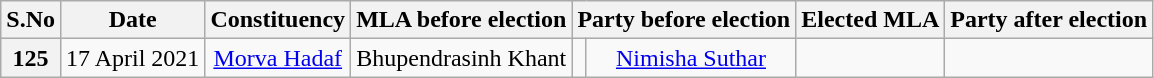<table class="wikitable sortable" style="text-align:center;">
<tr>
<th>S.No</th>
<th>Date</th>
<th>Constituency</th>
<th>MLA before election</th>
<th colspan="2">Party before election</th>
<th>Elected MLA</th>
<th colspan="2">Party after election</th>
</tr>
<tr>
<th>125</th>
<td>17 April 2021</td>
<td><a href='#'>Morva Hadaf</a></td>
<td>Bhupendrasinh Khant</td>
<td></td>
<td><a href='#'>Nimisha Suthar</a></td>
<td></td>
</tr>
</table>
